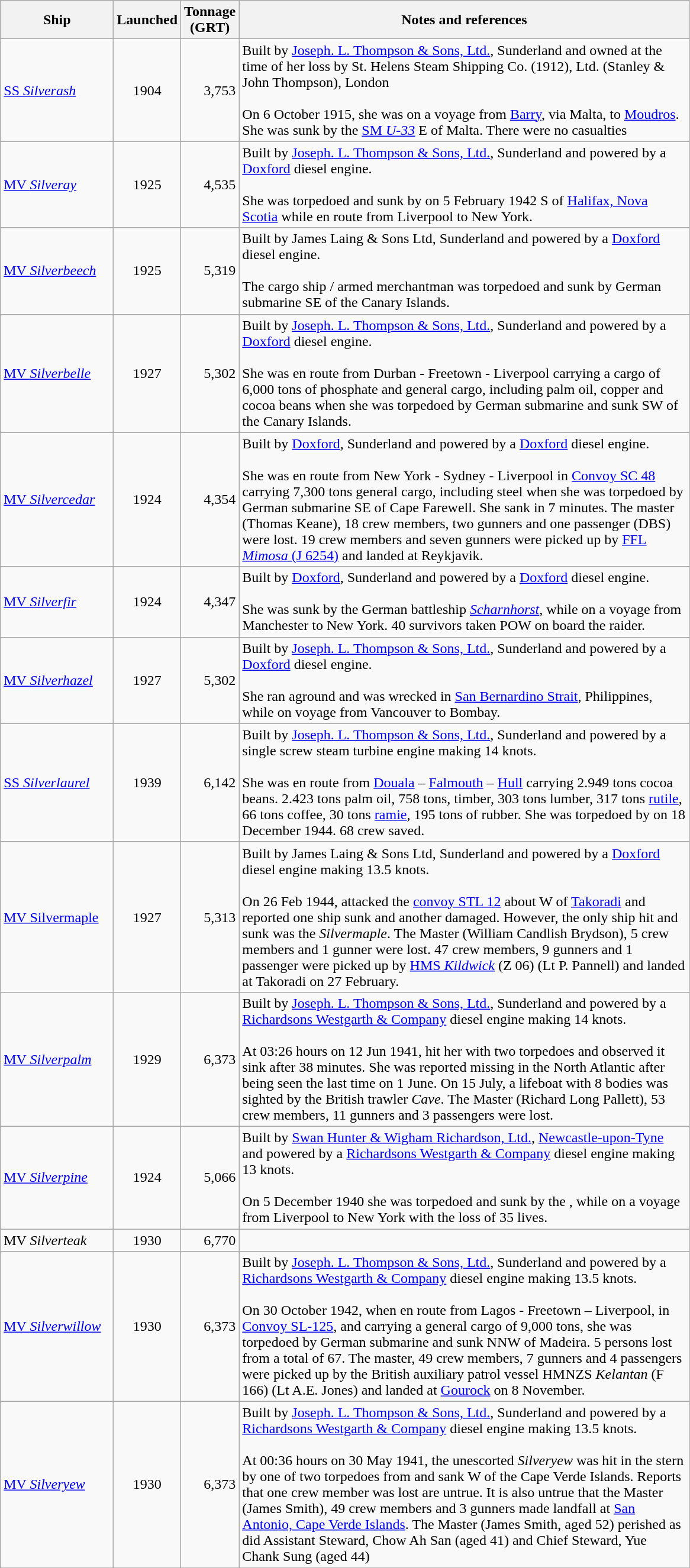<table class="wikitable sortable">
<tr>
<th scope="col" width="120px">Ship</th>
<th scope="col" width="30px">Launched</th>
<th scope="col" width="30px">Tonnage<br>(GRT)</th>
<th scope="col" width="500px">Notes and references</th>
</tr>
<tr>
<td><a href='#'>SS <em>Silverash</em></a></td>
<td align="center">1904</td>
<td align="right">3,753</td>
<td>Built by <a href='#'>Joseph. L. Thompson & Sons, Ltd.</a>, Sunderland and owned at the time of her loss by St. Helens Steam Shipping Co. (1912), Ltd. (Stanley & John Thompson), London<br><br>On 6 October 1915, she was on a voyage from <a href='#'>Barry</a>, via Malta, to <a href='#'>Moudros</a>. She was sunk by the <a href='#'>SM <em>U-33</em></a>  E of Malta. There were no casualties</td>
</tr>
<tr>
<td><a href='#'>MV <em>Silveray</em></a></td>
<td align="center">1925</td>
<td align="right">4,535</td>
<td>Built by <a href='#'>Joseph. L. Thompson & Sons, Ltd.</a>, Sunderland and powered by a <a href='#'>Doxford</a> diesel engine.<br><br>She was torpedoed and sunk by  on 5 February 1942 S of <a href='#'>Halifax, Nova Scotia</a> while en route from Liverpool to New York.</td>
</tr>
<tr>
<td><a href='#'>MV <em>Silverbeech</em></a></td>
<td align="center">1925</td>
<td align="right">5,319</td>
<td>Built by James Laing & Sons Ltd, Sunderland and powered by a <a href='#'>Doxford</a> diesel engine.<br><br>The cargo ship / armed merchantman was torpedoed and sunk by German submarine  SE of the Canary Islands.</td>
</tr>
<tr>
<td><a href='#'>MV <em>Silverbelle</em></a></td>
<td align="center">1927</td>
<td align="right">5,302</td>
<td>Built by <a href='#'>Joseph. L. Thompson & Sons, Ltd.</a>, Sunderland and powered by a <a href='#'>Doxford</a> diesel engine.<br><br>She was en route from Durban - Freetown - Liverpool carrying a cargo of 6,000 tons of phosphate and general cargo, including palm oil, copper and cocoa beans when she was torpedoed by German submarine  and sunk SW of the Canary Islands.</td>
</tr>
<tr>
<td><a href='#'>MV <em>Silvercedar</em></a></td>
<td align="center">1924</td>
<td align="right">4,354</td>
<td>Built by <a href='#'>Doxford</a>, Sunderland and powered by a <a href='#'>Doxford</a> diesel engine.<br><br>She was en route from New York - Sydney - Liverpool in <a href='#'>Convoy SC 48</a> carrying 7,300 tons general cargo, including steel when she was torpedoed by German submarine  SE of Cape Farewell. She sank in 7 minutes. The master (Thomas Keane), 18 crew members, two gunners and one passenger (DBS) were lost. 19 crew members and seven gunners were picked up by <a href='#'>FFL <em>Mimosa</em> (J 6254)</a> and landed at Reykjavik.</td>
</tr>
<tr>
<td><a href='#'>MV <em>Silverfir</em></a></td>
<td align="center">1924</td>
<td align="right">4,347</td>
<td>Built by <a href='#'>Doxford</a>, Sunderland and powered by a <a href='#'>Doxford</a> diesel engine.<br><br>She was sunk by the German battleship <em><a href='#'>Scharnhorst</a></em>, while on a voyage from Manchester to New York. 40 survivors taken <abbr>POW</abbr> on board the raider.</td>
</tr>
<tr>
<td><a href='#'>MV <em>Silverhazel</em></a></td>
<td align="center">1927</td>
<td align="right">5,302</td>
<td>Built by <a href='#'>Joseph. L. Thompson & Sons, Ltd.</a>, Sunderland and powered by a <a href='#'>Doxford</a> diesel engine.<br><br>She ran aground and was wrecked in <a href='#'>San Bernardino Strait</a>, Philippines, while on voyage from Vancouver to Bombay.</td>
</tr>
<tr>
<td><a href='#'>SS <em>Silverlaurel</em></a></td>
<td align="center">1939</td>
<td align="right">6,142</td>
<td>Built by <a href='#'>Joseph. L. Thompson & Sons, Ltd.</a>, Sunderland and powered by a single screw steam turbine engine making 14 knots.<br><br>She was en route from <a href='#'>Douala</a> – <a href='#'>Falmouth</a> – <a href='#'>Hull</a> carrying 2.949 tons cocoa beans. 2.423 tons palm oil, 758 tons, timber, 303 tons lumber, 317 tons <a href='#'>rutile</a>, 66 tons coffee, 30 tons <a href='#'>ramie</a>, 195 tons of rubber. She was torpedoed by  on 18 December 1944. 68 crew saved.</td>
</tr>
<tr>
<td><a href='#'>MV Silvermaple</a></td>
<td align="center">1927</td>
<td align="right">5,313</td>
<td>Built by James Laing & Sons Ltd, Sunderland and powered by a <a href='#'>Doxford</a> diesel engine making 13.5 knots.<br><br>On 26 Feb 1944,  attacked the <a href='#'>convoy STL 12</a> about  W of <a href='#'>Takoradi</a> and reported one ship sunk and another damaged. However, the only ship hit and sunk was the <em>Silvermaple</em>. The Master (William Candlish Brydson), 5 crew members and 1 gunner were lost. 47 crew members, 9 gunners and 1 passenger were picked up by <a href='#'>HMS <em>Kildwick</em></a> (Z 06) (Lt P. Pannell) and landed at Takoradi on 27 February.</td>
</tr>
<tr>
<td><a href='#'>MV <em>Silverpalm</em></a></td>
<td align="center">1929</td>
<td align="right">6,373</td>
<td>Built by <a href='#'>Joseph. L. Thompson & Sons, Ltd.</a>, Sunderland and powered by a <a href='#'>Richardsons Westgarth & Company</a> diesel engine making 14 knots.<br><br>At 03:26 hours on 12 Jun 1941,  hit her with two torpedoes and observed it sink after 38 minutes. She was reported missing in the North Atlantic after being seen the last time on 1 June. On 15 July, a lifeboat with 8 bodies was sighted by the British trawler <em>Cave</em>. The Master (Richard Long Pallett), 53 crew members, 11 gunners and 3 passengers were lost.</td>
</tr>
<tr>
<td><a href='#'>MV <em>Silverpine</em></a></td>
<td align="center">1924</td>
<td align="right">5,066</td>
<td>Built by <a href='#'>Swan Hunter & Wigham Richardson, Ltd.</a>, <a href='#'>Newcastle-upon-Tyne</a> and powered by a <a href='#'>Richardsons Westgarth & Company</a> diesel engine making 13 knots.<br><br>On 5 December 1940 she was torpedoed and sunk by the , while on a voyage from Liverpool to New York with the loss of 35 lives.</td>
</tr>
<tr>
<td>MV <em>Silverteak</em></td>
<td align="center">1930</td>
<td align="right">6,770</td>
<td></td>
</tr>
<tr>
<td><a href='#'>MV <em>Silverwillow</em></a></td>
<td align="center">1930</td>
<td align="right">6,373</td>
<td>Built by <a href='#'>Joseph. L. Thompson & Sons, Ltd.</a>, Sunderland and powered by a <a href='#'>Richardsons Westgarth & Company</a> diesel engine making 13.5 knots.<br><br>On 30 October 1942, when en route from Lagos - Freetown – Liverpool, in <a href='#'>Convoy SL-125</a>, and carrying a general cargo of 9,000 tons, she was torpedoed by German submarine  and sunk NNW of Madeira. 5 persons lost from a total of 67. The master, 49 crew members, 7 gunners and 4 passengers were picked up by the British auxiliary patrol vessel HMNZS <em>Kelantan</em> (F 166) (Lt A.E. Jones) and landed at <a href='#'>Gourock</a> on 8 November.</td>
</tr>
<tr>
<td><a href='#'>MV <em>Silveryew</em></a></td>
<td align="center">1930</td>
<td align="right">6,373</td>
<td>Built by <a href='#'>Joseph. L. Thompson & Sons, Ltd.</a>, Sunderland and powered by a <a href='#'>Richardsons Westgarth & Company</a> diesel engine making 13.5 knots.<br><br>At 00:36 hours on 30 May 1941, the unescorted <em>Silveryew</em> was hit in the stern by one of two torpedoes from  and sank W of the Cape Verde Islands. Reports that one crew member was lost are untrue. It is also untrue that the Master (James Smith), 49 crew members and 3 gunners made landfall at <a href='#'>San Antonio, Cape Verde Islands</a>. The Master (James Smith, aged 52) perished as did Assistant Steward, Chow Ah San (aged 41) and Chief Steward, Yue Chank Sung (aged 44) </td>
</tr>
<tr>
</tr>
</table>
